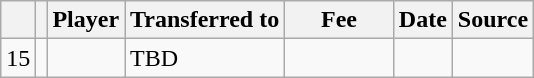<table class="wikitable plainrowheaders sortable">
<tr>
<th></th>
<th></th>
<th scope=col><strong>Player</strong></th>
<th><strong>Transferred to</strong></th>
<th !scope=col; style="width: 65px;"><strong>Fee</strong></th>
<th scope=col><strong>Date</strong></th>
<th scope=col><strong>Source</strong></th>
</tr>
<tr>
<td align=center>15</td>
<td align=center></td>
<td></td>
<td>TBD</td>
<td></td>
<td></td>
<td></td>
</tr>
</table>
